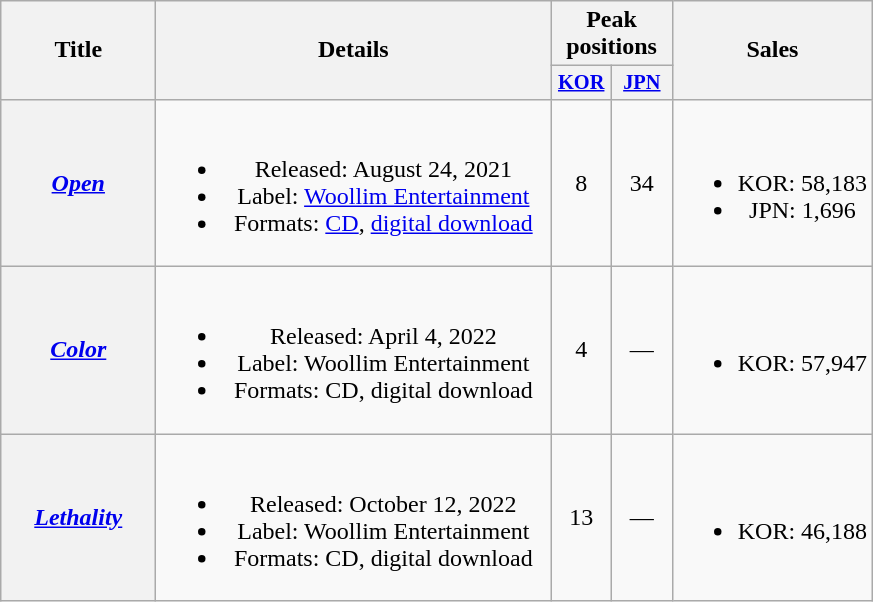<table class="wikitable plainrowheaders" style="text-align:center">
<tr>
<th scope="col" rowspan="2" style="width:6em">Title</th>
<th scope="col" rowspan="2" style="width:16em">Details</th>
<th scope="col" colspan="2">Peak positions</th>
<th scope="col" rowspan="2">Sales</th>
</tr>
<tr>
<th scope="col" style="width:2.5em;font-size:85%"><a href='#'>KOR</a><br></th>
<th scope="col" style="width:2.5em;font-size:85%"><a href='#'>JPN</a><br></th>
</tr>
<tr>
<th scope="row"><em><a href='#'>Open</a></em></th>
<td><br><ul><li>Released: August 24, 2021</li><li>Label: <a href='#'>Woollim Entertainment</a></li><li>Formats: <a href='#'>CD</a>, <a href='#'>digital download</a></li></ul></td>
<td>8</td>
<td>34</td>
<td><br><ul><li>KOR: 58,183</li><li>JPN: 1,696</li></ul></td>
</tr>
<tr>
<th scope="row"><em><a href='#'>Color</a></em></th>
<td><br><ul><li>Released: April 4, 2022</li><li>Label: Woollim Entertainment</li><li>Formats: CD, digital download</li></ul></td>
<td>4</td>
<td>—</td>
<td><br><ul><li>KOR: 57,947</li></ul></td>
</tr>
<tr>
<th scope="row"><em><a href='#'>Lethality</a></em></th>
<td><br><ul><li>Released: October 12, 2022</li><li>Label: Woollim Entertainment</li><li>Formats: CD, digital download</li></ul></td>
<td>13</td>
<td>—</td>
<td><br><ul><li>KOR: 46,188</li></ul></td>
</tr>
</table>
